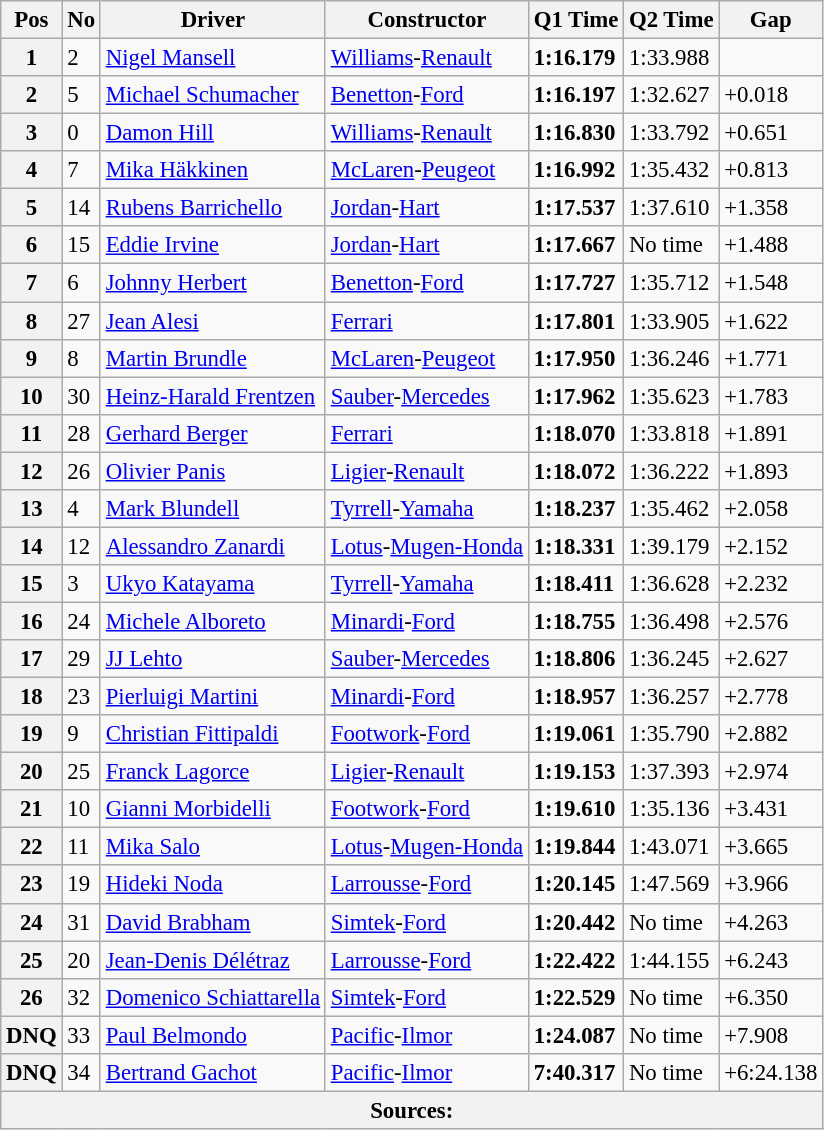<table class="wikitable sortable" style="font-size: 95%;">
<tr>
<th>Pos</th>
<th>No</th>
<th>Driver</th>
<th>Constructor</th>
<th>Q1 Time</th>
<th>Q2 Time</th>
<th>Gap</th>
</tr>
<tr>
<th>1</th>
<td>2</td>
<td> <a href='#'>Nigel Mansell</a></td>
<td><a href='#'>Williams</a>-<a href='#'>Renault</a></td>
<td><strong>1:16.179</strong></td>
<td>1:33.988</td>
<td></td>
</tr>
<tr>
<th>2</th>
<td>5</td>
<td> <a href='#'>Michael Schumacher</a></td>
<td><a href='#'>Benetton</a>-<a href='#'>Ford</a></td>
<td><strong>1:16.197</strong></td>
<td>1:32.627</td>
<td>+0.018</td>
</tr>
<tr>
<th>3</th>
<td>0</td>
<td> <a href='#'>Damon Hill</a></td>
<td><a href='#'>Williams</a>-<a href='#'>Renault</a></td>
<td><strong>1:16.830</strong></td>
<td>1:33.792</td>
<td>+0.651</td>
</tr>
<tr>
<th>4</th>
<td>7</td>
<td> <a href='#'>Mika Häkkinen</a></td>
<td><a href='#'>McLaren</a>-<a href='#'>Peugeot</a></td>
<td><strong>1:16.992</strong></td>
<td>1:35.432</td>
<td>+0.813</td>
</tr>
<tr>
<th>5</th>
<td>14</td>
<td> <a href='#'>Rubens Barrichello</a></td>
<td><a href='#'>Jordan</a>-<a href='#'>Hart</a></td>
<td><strong>1:17.537</strong></td>
<td>1:37.610</td>
<td>+1.358</td>
</tr>
<tr>
<th>6</th>
<td>15</td>
<td> <a href='#'>Eddie Irvine</a></td>
<td><a href='#'>Jordan</a>-<a href='#'>Hart</a></td>
<td><strong>1:17.667</strong></td>
<td>No time</td>
<td>+1.488</td>
</tr>
<tr>
<th>7</th>
<td>6</td>
<td> <a href='#'>Johnny Herbert</a></td>
<td><a href='#'>Benetton</a>-<a href='#'>Ford</a></td>
<td><strong>1:17.727</strong></td>
<td>1:35.712</td>
<td>+1.548</td>
</tr>
<tr>
<th>8</th>
<td>27</td>
<td> <a href='#'>Jean Alesi</a></td>
<td><a href='#'>Ferrari</a></td>
<td><strong>1:17.801</strong></td>
<td>1:33.905</td>
<td>+1.622</td>
</tr>
<tr>
<th>9</th>
<td>8</td>
<td> <a href='#'>Martin Brundle</a></td>
<td><a href='#'>McLaren</a>-<a href='#'>Peugeot</a></td>
<td><strong>1:17.950</strong></td>
<td>1:36.246</td>
<td>+1.771</td>
</tr>
<tr>
<th>10</th>
<td>30</td>
<td> <a href='#'>Heinz-Harald Frentzen</a></td>
<td><a href='#'>Sauber</a>-<a href='#'>Mercedes</a></td>
<td><strong>1:17.962</strong></td>
<td>1:35.623</td>
<td>+1.783</td>
</tr>
<tr>
<th>11</th>
<td>28</td>
<td> <a href='#'>Gerhard Berger</a></td>
<td><a href='#'>Ferrari</a></td>
<td><strong>1:18.070</strong></td>
<td>1:33.818</td>
<td>+1.891</td>
</tr>
<tr>
<th>12</th>
<td>26</td>
<td> <a href='#'>Olivier Panis</a></td>
<td><a href='#'>Ligier</a>-<a href='#'>Renault</a></td>
<td><strong>1:18.072</strong></td>
<td>1:36.222</td>
<td>+1.893</td>
</tr>
<tr>
<th>13</th>
<td>4</td>
<td> <a href='#'>Mark Blundell</a></td>
<td><a href='#'>Tyrrell</a>-<a href='#'>Yamaha</a></td>
<td><strong>1:18.237</strong></td>
<td>1:35.462</td>
<td>+2.058</td>
</tr>
<tr>
<th>14</th>
<td>12</td>
<td> <a href='#'>Alessandro Zanardi</a></td>
<td><a href='#'>Lotus</a>-<a href='#'>Mugen-Honda</a></td>
<td><strong>1:18.331</strong></td>
<td>1:39.179</td>
<td>+2.152</td>
</tr>
<tr>
<th>15</th>
<td>3</td>
<td> <a href='#'>Ukyo Katayama</a></td>
<td><a href='#'>Tyrrell</a>-<a href='#'>Yamaha</a></td>
<td><strong>1:18.411</strong></td>
<td>1:36.628</td>
<td>+2.232</td>
</tr>
<tr>
<th>16</th>
<td>24</td>
<td> <a href='#'>Michele Alboreto</a></td>
<td><a href='#'>Minardi</a>-<a href='#'>Ford</a></td>
<td><strong>1:18.755</strong></td>
<td>1:36.498</td>
<td>+2.576</td>
</tr>
<tr>
<th>17</th>
<td>29</td>
<td> <a href='#'>JJ Lehto</a></td>
<td><a href='#'>Sauber</a>-<a href='#'>Mercedes</a></td>
<td><strong>1:18.806</strong></td>
<td>1:36.245</td>
<td>+2.627</td>
</tr>
<tr>
<th>18</th>
<td>23</td>
<td> <a href='#'>Pierluigi Martini</a></td>
<td><a href='#'>Minardi</a>-<a href='#'>Ford</a></td>
<td><strong>1:18.957</strong></td>
<td>1:36.257</td>
<td>+2.778</td>
</tr>
<tr>
<th>19</th>
<td>9</td>
<td> <a href='#'>Christian Fittipaldi</a></td>
<td><a href='#'>Footwork</a>-<a href='#'>Ford</a></td>
<td><strong>1:19.061</strong></td>
<td>1:35.790</td>
<td>+2.882</td>
</tr>
<tr>
<th>20</th>
<td>25</td>
<td> <a href='#'>Franck Lagorce</a></td>
<td><a href='#'>Ligier</a>-<a href='#'>Renault</a></td>
<td><strong>1:19.153</strong></td>
<td>1:37.393</td>
<td>+2.974</td>
</tr>
<tr>
<th>21</th>
<td>10</td>
<td> <a href='#'>Gianni Morbidelli</a></td>
<td><a href='#'>Footwork</a>-<a href='#'>Ford</a></td>
<td><strong>1:19.610</strong></td>
<td>1:35.136</td>
<td>+3.431</td>
</tr>
<tr>
<th>22</th>
<td>11</td>
<td> <a href='#'>Mika Salo</a></td>
<td><a href='#'>Lotus</a>-<a href='#'>Mugen-Honda</a></td>
<td><strong>1:19.844</strong></td>
<td>1:43.071</td>
<td>+3.665</td>
</tr>
<tr>
<th>23</th>
<td>19</td>
<td> <a href='#'>Hideki Noda</a></td>
<td><a href='#'>Larrousse</a>-<a href='#'>Ford</a></td>
<td><strong>1:20.145</strong></td>
<td>1:47.569</td>
<td>+3.966</td>
</tr>
<tr>
<th>24</th>
<td>31</td>
<td> <a href='#'>David Brabham</a></td>
<td><a href='#'>Simtek</a>-<a href='#'>Ford</a></td>
<td><strong>1:20.442</strong></td>
<td>No time</td>
<td>+4.263</td>
</tr>
<tr>
<th>25</th>
<td>20</td>
<td> <a href='#'>Jean-Denis Délétraz</a></td>
<td><a href='#'>Larrousse</a>-<a href='#'>Ford</a></td>
<td><strong>1:22.422</strong></td>
<td>1:44.155</td>
<td>+6.243</td>
</tr>
<tr>
<th>26</th>
<td>32</td>
<td> <a href='#'>Domenico Schiattarella</a></td>
<td><a href='#'>Simtek</a>-<a href='#'>Ford</a></td>
<td><strong>1:22.529</strong></td>
<td>No time</td>
<td>+6.350</td>
</tr>
<tr>
<th>DNQ</th>
<td>33</td>
<td> <a href='#'>Paul Belmondo</a></td>
<td><a href='#'>Pacific</a>-<a href='#'>Ilmor</a></td>
<td><strong>1:24.087</strong></td>
<td>No time</td>
<td>+7.908</td>
</tr>
<tr>
<th>DNQ</th>
<td>34</td>
<td> <a href='#'>Bertrand Gachot</a></td>
<td><a href='#'>Pacific</a>-<a href='#'>Ilmor</a></td>
<td><strong>7:40.317</strong></td>
<td>No time</td>
<td>+6:24.138</td>
</tr>
<tr>
<th colspan="7">Sources:</th>
</tr>
</table>
